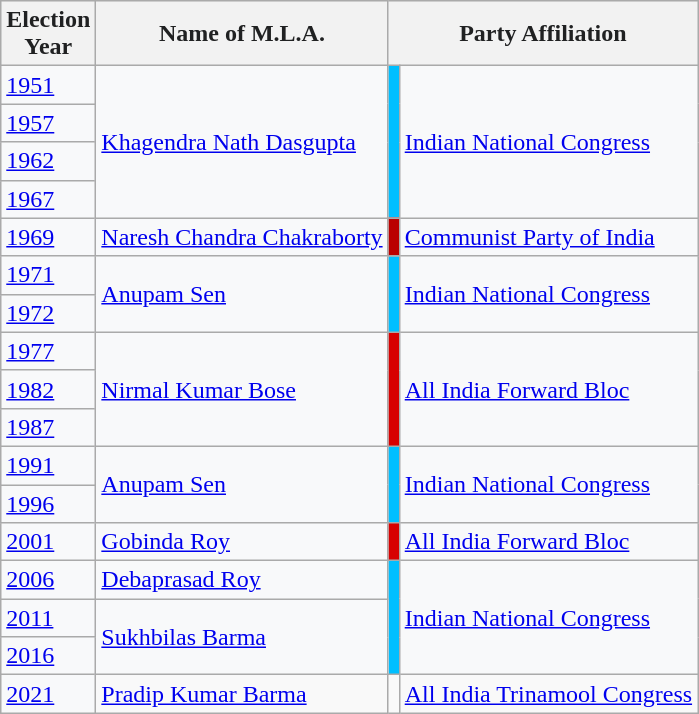<table class="wikitable sortable">
<tr style="font-weight:bold; text-align:center; background-color:#EAECF0;">
<th style="vertical-align:middle; color:#202122;">Election<br>Year</th>
<th style="vertical-align:middle; color:#202122;">Name of M.L.A.</th>
<th style="vertical-align:middle; color:#202122;" Colspan=2>Party Affiliation</th>
</tr>
<tr style="background-color:#F8F9FA;">
<td style="color:#0645AD;"><a href='#'>1951</a></td>
<td rowspan="4" style="vertical-align:middle; color:#202122;"><a href='#'>Khagendra Nath Dasgupta</a></td>
<td rowspan="4" style="background-color:#00bfff;"></td>
<td rowspan="4" style="color:#0645AD;"><a href='#'>Indian National Congress</a></td>
</tr>
<tr>
<td style="background-color:#F8F9FA; color:#0645AD;"><a href='#'>1957</a></td>
</tr>
<tr>
<td style="background-color:#F8F9FA; color:#0645AD;"><a href='#'>1962</a></td>
</tr>
<tr>
<td style="background-color:#F8F9FA; color:#0645AD;"><a href='#'>1967</a></td>
</tr>
<tr style="background-color:#F8F9FA;">
<td style="vertical-align:middle; color:#202122;"><a href='#'>1969</a></td>
<td style="vertical-align:middle; color:#202122;"><a href='#'>Naresh Chandra Chakraborty</a></td>
<td style="background-color:#ba0000;"></td>
<td style="color:#0645AD;"><a href='#'>Communist Party of India</a></td>
</tr>
<tr style="background-color:#F8F9FA;">
<td style="vertical-align:middle; color:#202122;"><a href='#'>1971</a></td>
<td rowspan="2" style="color:#0645AD;"><a href='#'>Anupam Sen</a></td>
<td rowspan="2" style="background-color:#00bfff;"></td>
<td rowspan="2" style="vertical-align:middle; color:#202122;"><a href='#'>Indian National Congress</a></td>
</tr>
<tr>
<td style="vertical-align:middle; background-color:#F8F9FA; color:#202122;"><a href='#'>1972</a></td>
</tr>
<tr style="background-color:#F8F9FA;">
<td style="vertical-align:middle; color:#202122;"><a href='#'>1977</a></td>
<td rowspan="3" style="vertical-align:middle; color:#202122;"><a href='#'>Nirmal Kumar Bose</a></td>
<td rowspan="3" style="background-color:#d70000;"></td>
<td rowspan="3" style="color:#0645AD;"><a href='#'>All India Forward Bloc</a></td>
</tr>
<tr>
<td style="vertical-align:middle; background-color:#F8F9FA; color:#202122;"><a href='#'>1982</a></td>
</tr>
<tr>
<td style="vertical-align:middle; background-color:#F8F9FA; color:#202122;"><a href='#'>1987</a></td>
</tr>
<tr style="background-color:#F8F9FA;">
<td style="vertical-align:middle; color:#202122;"><a href='#'>1991</a></td>
<td rowspan="2" style="color:#0645AD;"><a href='#'>Anupam Sen</a></td>
<td rowspan="2" style="background-color:#00bfff;"></td>
<td rowspan="2" style="vertical-align:middle; color:#202122;"><a href='#'>Indian National Congress</a></td>
</tr>
<tr>
<td style="vertical-align:middle; background-color:#F8F9FA; color:#202122;"><a href='#'>1996</a></td>
</tr>
<tr style="background-color:#F8F9FA;">
<td style="color:#0645AD;"><a href='#'>2001</a></td>
<td style="vertical-align:middle; color:#202122;"><a href='#'>Gobinda Roy</a></td>
<td style="background-color:#d70000;"></td>
<td style="vertical-align:middle; color:#202122;"><a href='#'>All India Forward Bloc</a></td>
</tr>
<tr style="background-color:#F8F9FA;">
<td style="color:#0645AD;"><a href='#'>2006</a></td>
<td style="vertical-align:middle; color:#202122;"><a href='#'>Debaprasad Roy</a></td>
<td rowspan="3" style="background-color:#00bfff;"></td>
<td rowspan="3" style="vertical-align:middle; color:#202122;"><a href='#'>Indian National Congress</a></td>
</tr>
<tr>
<td style="background-color:#F8F9FA; color:#0645AD;"><a href='#'>2011</a></td>
<td rowspan="2" style="background-color:#F8F9FA; color:#BA0000;"><a href='#'>Sukhbilas Barma</a></td>
</tr>
<tr>
<td style="vertical-align:middle; background-color:#F8F9FA; color:#202122;"><a href='#'>2016</a></td>
</tr>
<tr>
<td style="vertical-align:middle; background-color:#F8F9FA; color:#202122;"><a href='#'>2021</a></td>
<td><a href='#'>Pradip Kumar Barma</a></td>
<td></td>
<td><a href='#'>All India Trinamool Congress</a></td>
</tr>
</table>
